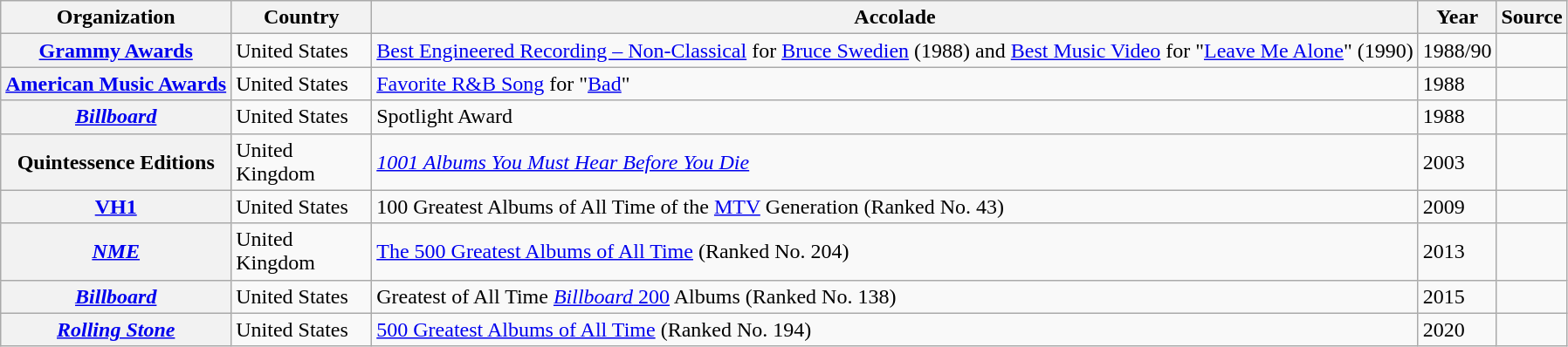<table class="wikitable plainrowheaders">
<tr>
<th>Organization</th>
<th style="width:100px;">Country</th>
<th>Accolade</th>
<th>Year</th>
<th>Source</th>
</tr>
<tr>
<th scope="row"><a href='#'>Grammy Awards</a></th>
<td>United States</td>
<td><a href='#'>Best Engineered Recording – Non-Classical</a> for <a href='#'>Bruce Swedien</a> (1988) and <a href='#'>Best Music Video</a> for "<a href='#'>Leave Me Alone</a>" (1990)</td>
<td>1988/90</td>
<td></td>
</tr>
<tr>
<th scope="row"><a href='#'>American Music Awards</a></th>
<td>United States</td>
<td><a href='#'>Favorite R&B Song</a> for "<a href='#'>Bad</a>"</td>
<td>1988</td>
<td></td>
</tr>
<tr>
<th scope="row"><em><a href='#'>Billboard</a></em></th>
<td>United States</td>
<td>Spotlight Award</td>
<td>1988</td>
<td></td>
</tr>
<tr>
<th scope="row">Quintessence Editions</th>
<td>United Kingdom</td>
<td><em><a href='#'>1001 Albums You Must Hear Before You Die</a></em></td>
<td>2003</td>
<td></td>
</tr>
<tr>
<th scope="row"><a href='#'>VH1</a></th>
<td>United States</td>
<td>100 Greatest Albums of All Time of the <a href='#'>MTV</a> Generation (Ranked No. 43)</td>
<td>2009</td>
<td></td>
</tr>
<tr>
<th scope="row"><em><a href='#'>NME</a></em></th>
<td>United Kingdom</td>
<td><a href='#'>The 500 Greatest Albums of All Time</a> (Ranked No. 204)</td>
<td>2013</td>
<td></td>
</tr>
<tr>
<th scope="row"><em><a href='#'>Billboard</a></em></th>
<td>United States</td>
<td>Greatest of All Time <a href='#'><em>Billboard</em> 200</a> Albums (Ranked No. 138)</td>
<td>2015</td>
<td></td>
</tr>
<tr>
<th scope="row"><em><a href='#'>Rolling Stone</a></em></th>
<td>United States</td>
<td><a href='#'>500 Greatest Albums of All Time</a> (Ranked No. 194)</td>
<td>2020</td>
<td></td>
</tr>
</table>
